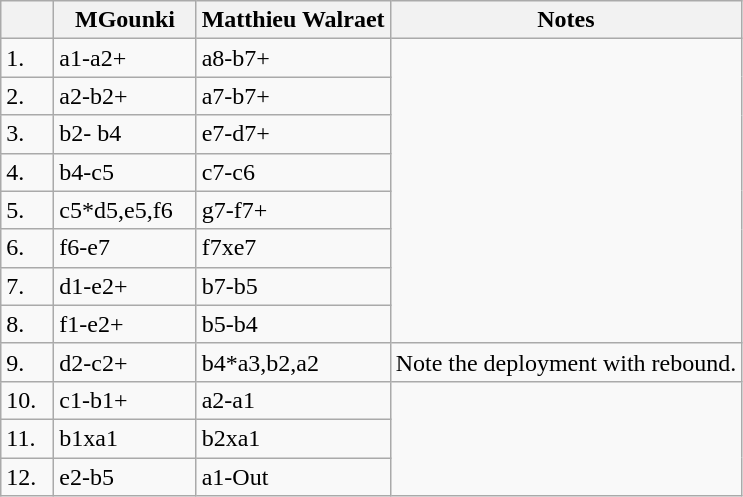<table class="wikitable">
<tr>
<th></th>
<th>MGounki</th>
<th>Matthieu Walraet</th>
<th>Notes</th>
</tr>
<tr>
<td>1.</td>
<td>a1-a2+</td>
<td>a8-b7+</td>
</tr>
<tr>
<td>2.</td>
<td>a2-b2+</td>
<td>a7-b7+</td>
</tr>
<tr>
<td>3.</td>
<td>b2- b4</td>
<td>e7-d7+</td>
</tr>
<tr>
<td>4.</td>
<td>b4-c5</td>
<td>c7-c6</td>
</tr>
<tr>
<td>5.</td>
<td>c5*d5,e5,f6   </td>
<td>g7-f7+</td>
</tr>
<tr>
<td>6.</td>
<td>f6-e7</td>
<td>f7xe7</td>
</tr>
<tr>
<td>7.</td>
<td>d1-e2+</td>
<td>b7-b5</td>
</tr>
<tr>
<td>8.</td>
<td>f1-e2+</td>
<td>b5-b4</td>
</tr>
<tr>
<td>9.</td>
<td>d2-c2+</td>
<td>b4*a3,b2,a2</td>
<td>Note the deployment with rebound.</td>
</tr>
<tr>
<td>10.  </td>
<td>c1-b1+</td>
<td>a2-a1</td>
</tr>
<tr>
<td>11.</td>
<td>b1xa1</td>
<td>b2xa1</td>
</tr>
<tr>
<td>12.</td>
<td>e2-b5</td>
<td>a1-Out</td>
</tr>
</table>
